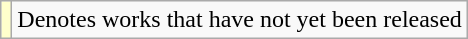<table class="wikitable">
<tr>
<td style="background:#FFFFCC;"></td>
<td>Denotes works that have not yet been released</td>
</tr>
</table>
